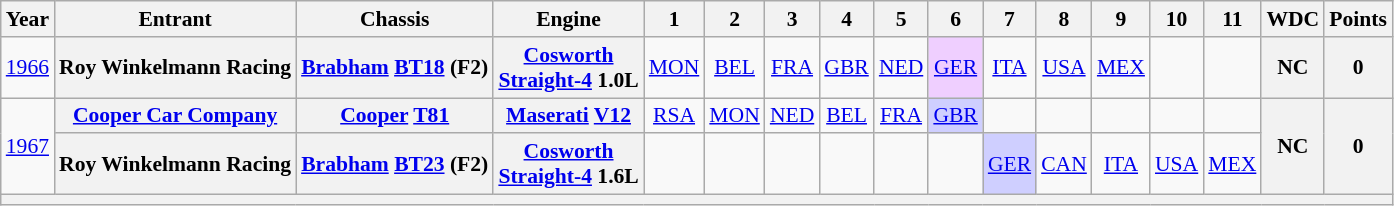<table class="wikitable" style="text-align:center; font-size:90%">
<tr>
<th>Year</th>
<th>Entrant</th>
<th>Chassis</th>
<th>Engine</th>
<th>1</th>
<th>2</th>
<th>3</th>
<th>4</th>
<th>5</th>
<th>6</th>
<th>7</th>
<th>8</th>
<th>9</th>
<th>10</th>
<th>11</th>
<th>WDC</th>
<th>Points</th>
</tr>
<tr>
<td><a href='#'>1966</a></td>
<th>Roy Winkelmann Racing</th>
<th><a href='#'>Brabham</a> <a href='#'>BT18</a> (F2)</th>
<th><a href='#'>Cosworth</a><br><a href='#'>Straight-4</a> 1.0L</th>
<td><a href='#'>MON</a></td>
<td><a href='#'>BEL</a></td>
<td><a href='#'>FRA</a></td>
<td><a href='#'>GBR</a></td>
<td><a href='#'>NED</a></td>
<td style="background:#EFCFFF;"><a href='#'>GER</a><br></td>
<td><a href='#'>ITA</a></td>
<td><a href='#'>USA</a></td>
<td><a href='#'>MEX</a></td>
<td></td>
<td></td>
<th>NC</th>
<th>0</th>
</tr>
<tr>
<td rowspan=2><a href='#'>1967</a></td>
<th><a href='#'>Cooper Car Company</a></th>
<th><a href='#'>Cooper</a> <a href='#'>T81</a></th>
<th><a href='#'>Maserati</a> <a href='#'>V12</a></th>
<td><a href='#'>RSA</a></td>
<td><a href='#'>MON</a></td>
<td><a href='#'>NED</a></td>
<td><a href='#'>BEL</a></td>
<td><a href='#'>FRA</a></td>
<td style="background:#CFCFFF;"><a href='#'>GBR</a><br></td>
<td></td>
<td></td>
<td></td>
<td></td>
<td></td>
<th rowspan=2>NC</th>
<th rowspan=2>0</th>
</tr>
<tr>
<th>Roy Winkelmann Racing</th>
<th><a href='#'>Brabham</a> <a href='#'>BT23</a> (F2)</th>
<th><a href='#'>Cosworth</a><br><a href='#'>Straight-4</a> 1.6L</th>
<td></td>
<td></td>
<td></td>
<td></td>
<td></td>
<td></td>
<td style="background:#CFCFFF;"><a href='#'>GER</a><br></td>
<td><a href='#'>CAN</a></td>
<td><a href='#'>ITA</a></td>
<td><a href='#'>USA</a></td>
<td><a href='#'>MEX</a></td>
</tr>
<tr>
<th colspan="17"></th>
</tr>
</table>
